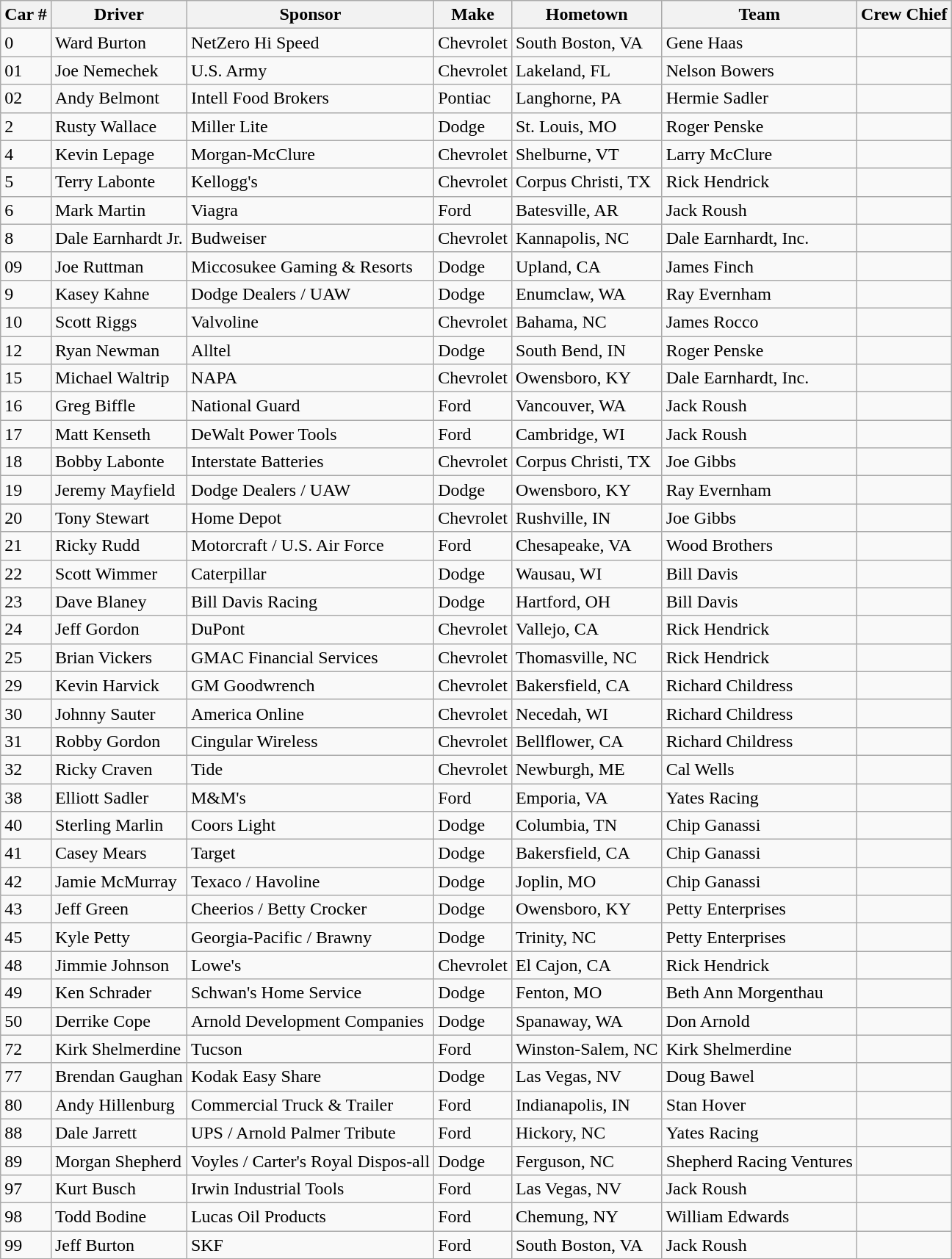<table class="wikitable">
<tr>
<th colspan="1" rowspan="1">Car #</th>
<th colspan="1" rowspan="1"><abbr>Driver</abbr></th>
<th colspan="1" rowspan="1"><abbr>Sponsor</abbr></th>
<th colspan="1" rowspan="1"><abbr>Make</abbr></th>
<th colspan="1" rowspan="1"><abbr>Hometown</abbr></th>
<th colspan="1" rowspan="1"><abbr>Team</abbr></th>
<th colspan="1" rowspan="1"><abbr>Crew Chief</abbr></th>
</tr>
<tr>
<td>0</td>
<td>Ward Burton</td>
<td>NetZero Hi Speed</td>
<td>Chevrolet</td>
<td>South Boston, VA</td>
<td>Gene Haas</td>
<td></td>
</tr>
<tr>
<td>01</td>
<td>Joe Nemechek</td>
<td>U.S. Army</td>
<td>Chevrolet</td>
<td>Lakeland, FL</td>
<td>Nelson Bowers</td>
<td></td>
</tr>
<tr>
<td>02</td>
<td>Andy Belmont</td>
<td>Intell Food Brokers</td>
<td>Pontiac</td>
<td>Langhorne, PA</td>
<td>Hermie Sadler</td>
<td></td>
</tr>
<tr>
<td>2</td>
<td>Rusty Wallace</td>
<td>Miller Lite</td>
<td>Dodge</td>
<td>St. Louis, MO</td>
<td>Roger Penske</td>
<td></td>
</tr>
<tr>
<td>4</td>
<td>Kevin Lepage</td>
<td>Morgan-McClure</td>
<td>Chevrolet</td>
<td>Shelburne, VT</td>
<td>Larry McClure</td>
<td></td>
</tr>
<tr>
<td>5</td>
<td>Terry Labonte</td>
<td>Kellogg's</td>
<td>Chevrolet</td>
<td>Corpus Christi, TX</td>
<td>Rick Hendrick</td>
<td></td>
</tr>
<tr>
<td>6</td>
<td>Mark Martin</td>
<td>Viagra</td>
<td>Ford</td>
<td>Batesville, AR</td>
<td>Jack Roush</td>
<td></td>
</tr>
<tr>
<td>8</td>
<td>Dale Earnhardt Jr.</td>
<td>Budweiser</td>
<td>Chevrolet</td>
<td>Kannapolis, NC</td>
<td>Dale Earnhardt, Inc.</td>
<td></td>
</tr>
<tr>
<td>09</td>
<td>Joe Ruttman</td>
<td>Miccosukee Gaming & Resorts</td>
<td>Dodge</td>
<td>Upland, CA</td>
<td>James Finch</td>
<td></td>
</tr>
<tr>
<td>9</td>
<td>Kasey Kahne</td>
<td>Dodge Dealers / UAW</td>
<td>Dodge</td>
<td>Enumclaw, WA</td>
<td>Ray Evernham</td>
<td></td>
</tr>
<tr>
<td>10</td>
<td>Scott Riggs</td>
<td>Valvoline</td>
<td>Chevrolet</td>
<td>Bahama, NC</td>
<td>James Rocco</td>
<td></td>
</tr>
<tr>
<td>12</td>
<td>Ryan Newman</td>
<td>Alltel</td>
<td>Dodge</td>
<td>South Bend, IN</td>
<td>Roger Penske</td>
<td></td>
</tr>
<tr>
<td>15</td>
<td>Michael Waltrip</td>
<td>NAPA</td>
<td>Chevrolet</td>
<td>Owensboro, KY</td>
<td>Dale Earnhardt, Inc.</td>
<td></td>
</tr>
<tr>
<td>16</td>
<td>Greg Biffle</td>
<td>National Guard</td>
<td>Ford</td>
<td>Vancouver, WA</td>
<td>Jack Roush</td>
<td></td>
</tr>
<tr>
<td>17</td>
<td>Matt Kenseth</td>
<td>DeWalt Power Tools</td>
<td>Ford</td>
<td>Cambridge, WI</td>
<td>Jack Roush</td>
<td></td>
</tr>
<tr>
<td>18</td>
<td>Bobby Labonte</td>
<td>Interstate Batteries</td>
<td>Chevrolet</td>
<td>Corpus Christi, TX</td>
<td>Joe Gibbs</td>
<td></td>
</tr>
<tr>
<td>19</td>
<td>Jeremy Mayfield</td>
<td>Dodge Dealers / UAW</td>
<td>Dodge</td>
<td>Owensboro, KY</td>
<td>Ray Evernham</td>
<td></td>
</tr>
<tr>
<td>20</td>
<td>Tony Stewart</td>
<td>Home Depot</td>
<td>Chevrolet</td>
<td>Rushville, IN</td>
<td>Joe Gibbs</td>
<td></td>
</tr>
<tr>
<td>21</td>
<td>Ricky Rudd</td>
<td>Motorcraft / U.S. Air Force</td>
<td>Ford</td>
<td>Chesapeake, VA</td>
<td>Wood Brothers</td>
<td></td>
</tr>
<tr>
<td>22</td>
<td>Scott Wimmer</td>
<td>Caterpillar</td>
<td>Dodge</td>
<td>Wausau, WI</td>
<td>Bill Davis</td>
<td></td>
</tr>
<tr>
<td>23</td>
<td>Dave Blaney</td>
<td>Bill Davis Racing</td>
<td>Dodge</td>
<td>Hartford, OH</td>
<td>Bill Davis</td>
<td></td>
</tr>
<tr>
<td>24</td>
<td>Jeff Gordon</td>
<td>DuPont</td>
<td>Chevrolet</td>
<td>Vallejo, CA</td>
<td>Rick Hendrick</td>
<td></td>
</tr>
<tr>
<td>25</td>
<td>Brian Vickers</td>
<td>GMAC Financial Services</td>
<td>Chevrolet</td>
<td>Thomasville, NC</td>
<td>Rick Hendrick</td>
<td></td>
</tr>
<tr>
<td>29</td>
<td>Kevin Harvick</td>
<td>GM Goodwrench</td>
<td>Chevrolet</td>
<td>Bakersfield, CA</td>
<td>Richard Childress</td>
<td></td>
</tr>
<tr>
<td>30</td>
<td>Johnny Sauter</td>
<td>America Online</td>
<td>Chevrolet</td>
<td>Necedah, WI</td>
<td>Richard Childress</td>
<td></td>
</tr>
<tr>
<td>31</td>
<td>Robby Gordon</td>
<td>Cingular Wireless</td>
<td>Chevrolet</td>
<td>Bellflower, CA</td>
<td>Richard Childress</td>
<td></td>
</tr>
<tr>
<td>32</td>
<td>Ricky Craven</td>
<td>Tide</td>
<td>Chevrolet</td>
<td>Newburgh, ME</td>
<td>Cal Wells</td>
<td></td>
</tr>
<tr>
<td>38</td>
<td>Elliott Sadler</td>
<td>M&M's</td>
<td>Ford</td>
<td>Emporia, VA</td>
<td>Yates Racing</td>
<td></td>
</tr>
<tr>
<td>40</td>
<td>Sterling Marlin</td>
<td>Coors Light</td>
<td>Dodge</td>
<td>Columbia, TN</td>
<td>Chip Ganassi</td>
<td></td>
</tr>
<tr>
<td>41</td>
<td>Casey Mears</td>
<td>Target</td>
<td>Dodge</td>
<td>Bakersfield, CA</td>
<td>Chip Ganassi</td>
<td></td>
</tr>
<tr>
<td>42</td>
<td>Jamie McMurray</td>
<td>Texaco / Havoline</td>
<td>Dodge</td>
<td>Joplin, MO</td>
<td>Chip Ganassi</td>
<td></td>
</tr>
<tr>
<td>43</td>
<td>Jeff Green</td>
<td>Cheerios / Betty Crocker</td>
<td>Dodge</td>
<td>Owensboro, KY</td>
<td>Petty Enterprises</td>
<td></td>
</tr>
<tr>
<td>45</td>
<td>Kyle Petty</td>
<td>Georgia-Pacific / Brawny</td>
<td>Dodge</td>
<td>Trinity, NC</td>
<td>Petty Enterprises</td>
<td></td>
</tr>
<tr>
<td>48</td>
<td>Jimmie Johnson</td>
<td>Lowe's</td>
<td>Chevrolet</td>
<td>El Cajon, CA</td>
<td>Rick Hendrick</td>
<td></td>
</tr>
<tr>
<td>49</td>
<td>Ken Schrader</td>
<td>Schwan's Home Service</td>
<td>Dodge</td>
<td>Fenton, MO</td>
<td>Beth Ann Morgenthau</td>
<td></td>
</tr>
<tr>
<td>50</td>
<td>Derrike Cope</td>
<td>Arnold Development Companies</td>
<td>Dodge</td>
<td>Spanaway, WA</td>
<td>Don Arnold</td>
<td></td>
</tr>
<tr>
<td>72</td>
<td>Kirk Shelmerdine</td>
<td>Tucson</td>
<td>Ford</td>
<td>Winston-Salem, NC</td>
<td>Kirk Shelmerdine</td>
<td></td>
</tr>
<tr>
<td>77</td>
<td>Brendan Gaughan</td>
<td>Kodak Easy Share</td>
<td>Dodge</td>
<td>Las Vegas, NV</td>
<td>Doug Bawel</td>
<td></td>
</tr>
<tr>
<td>80</td>
<td>Andy Hillenburg</td>
<td>Commercial Truck & Trailer</td>
<td>Ford</td>
<td>Indianapolis, IN</td>
<td>Stan Hover</td>
<td></td>
</tr>
<tr>
<td>88</td>
<td>Dale Jarrett</td>
<td>UPS / Arnold Palmer Tribute</td>
<td>Ford</td>
<td>Hickory, NC</td>
<td>Yates Racing</td>
<td></td>
</tr>
<tr>
<td>89</td>
<td>Morgan Shepherd</td>
<td>Voyles / Carter's Royal Dispos-all</td>
<td>Dodge</td>
<td>Ferguson, NC</td>
<td>Shepherd Racing Ventures</td>
<td></td>
</tr>
<tr>
<td>97</td>
<td>Kurt Busch</td>
<td>Irwin Industrial Tools</td>
<td>Ford</td>
<td>Las Vegas, NV</td>
<td>Jack Roush</td>
<td></td>
</tr>
<tr>
<td>98</td>
<td>Todd Bodine</td>
<td>Lucas Oil Products</td>
<td>Ford</td>
<td>Chemung, NY</td>
<td>William Edwards</td>
<td></td>
</tr>
<tr>
<td>99</td>
<td>Jeff Burton</td>
<td>SKF</td>
<td>Ford</td>
<td>South Boston, VA</td>
<td>Jack Roush</td>
<td></td>
</tr>
</table>
